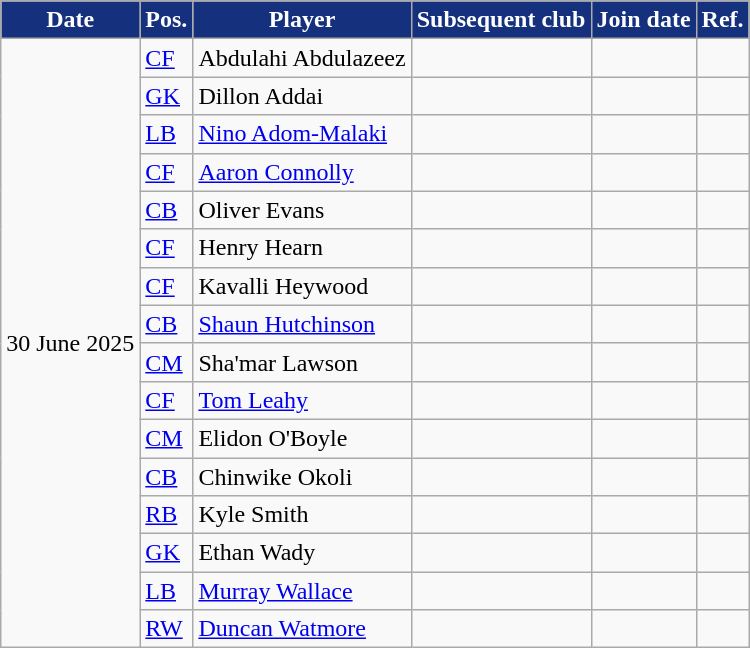<table class="wikitable plainrowheaders sortable">
<tr>
<th style="background:#15317E;color:#fff;">Date</th>
<th style="background:#15317E;color:#fff;">Pos.</th>
<th style="background:#15317E;color:#fff;">Player</th>
<th style="background:#15317E;color:#fff;">Subsequent club</th>
<th style="background:#15317E;color:#fff;">Join date</th>
<th style="background:#15317E;color:#fff;">Ref.</th>
</tr>
<tr>
<td rowspan="16">30 June 2025</td>
<td><a href='#'>CF</a></td>
<td> Abdulahi Abdulazeez</td>
<td></td>
<td></td>
<td></td>
</tr>
<tr>
<td><a href='#'>GK</a></td>
<td> Dillon Addai</td>
<td></td>
<td></td>
<td></td>
</tr>
<tr>
<td><a href='#'>LB</a></td>
<td> <a href='#'>Nino Adom-Malaki</a></td>
<td></td>
<td></td>
<td></td>
</tr>
<tr>
<td><a href='#'>CF</a></td>
<td> <a href='#'>Aaron Connolly</a></td>
<td></td>
<td></td>
<td></td>
</tr>
<tr>
<td><a href='#'>CB</a></td>
<td> Oliver Evans</td>
<td></td>
<td></td>
<td></td>
</tr>
<tr>
<td><a href='#'>CF</a></td>
<td> Henry Hearn</td>
<td></td>
<td></td>
<td></td>
</tr>
<tr>
<td><a href='#'>CF</a></td>
<td> Kavalli Heywood</td>
<td></td>
<td></td>
<td></td>
</tr>
<tr>
<td><a href='#'>CB</a></td>
<td> <a href='#'>Shaun Hutchinson</a></td>
<td></td>
<td></td>
<td></td>
</tr>
<tr>
<td><a href='#'>CM</a></td>
<td> Sha'mar Lawson</td>
<td></td>
<td></td>
<td></td>
</tr>
<tr>
<td><a href='#'>CF</a></td>
<td> <a href='#'>Tom Leahy</a></td>
<td></td>
<td></td>
<td></td>
</tr>
<tr>
<td><a href='#'>CM</a></td>
<td> Elidon O'Boyle</td>
<td></td>
<td></td>
<td></td>
</tr>
<tr>
<td><a href='#'>CB</a></td>
<td> Chinwike Okoli</td>
<td></td>
<td></td>
<td></td>
</tr>
<tr>
<td><a href='#'>RB</a></td>
<td> Kyle Smith</td>
<td></td>
<td></td>
<td></td>
</tr>
<tr>
<td><a href='#'>GK</a></td>
<td> Ethan Wady</td>
<td></td>
<td></td>
<td></td>
</tr>
<tr>
<td><a href='#'>LB</a></td>
<td> <a href='#'>Murray Wallace</a></td>
<td></td>
<td></td>
<td></td>
</tr>
<tr>
<td><a href='#'>RW</a></td>
<td> <a href='#'>Duncan Watmore</a></td>
<td></td>
<td></td>
<td></td>
</tr>
</table>
